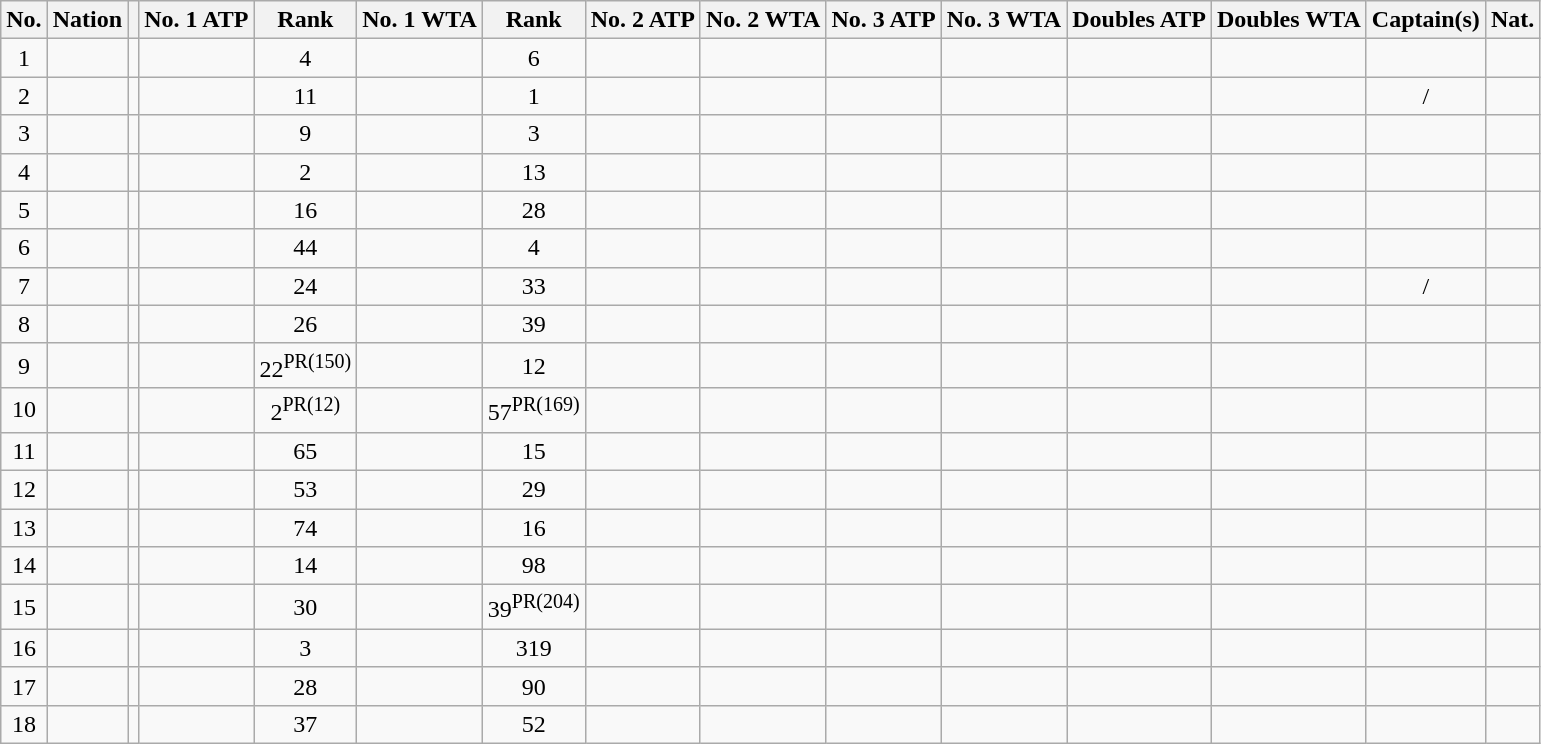<table class="wikitable mw-datatable nowrap sortable" style="text-align:center">
<tr>
<th scope="col">No.</th>
<th scope="col">Nation</th>
<th scope="col"></th>
<th scope="col">No. 1 ATP</th>
<th scope="col">Rank</th>
<th scope="col">No. 1 WTA</th>
<th scope="col">Rank</th>
<th scope="col">No. 2 ATP</th>
<th scope="col">No. 2 WTA</th>
<th scope="col">No. 3 ATP</th>
<th scope="col">No. 3 WTA</th>
<th scope="col">Doubles ATP</th>
<th scope="col">Doubles WTA</th>
<th scope="col">Captain(s)</th>
<th scope="col">Nat.</th>
</tr>
<tr>
<td>1</td>
<td></td>
<td></td>
<td style="text-align:left"></td>
<td>4</td>
<td style="text-align:left"></td>
<td>6</td>
<td style="text-align:left"></td>
<td style="text-align:left"></td>
<td style="text-align:left"></td>
<td style="text-align:left"></td>
<td style="text-align:left"></td>
<td style="text-align:left"></td>
<td></td>
<td></td>
</tr>
<tr>
<td>2</td>
<td></td>
<td></td>
<td style="text-align:left"></td>
<td>11</td>
<td style="text-align:left"></td>
<td>1</td>
<td style="text-align:left"></td>
<td style="text-align:left"></td>
<td style="text-align:left"></td>
<td style="text-align:left"></td>
<td style="text-align:left"></td>
<td style="text-align:left"></td>
<td> / </td>
<td></td>
</tr>
<tr>
<td>3</td>
<td></td>
<td></td>
<td style="text-align:left"></td>
<td>9</td>
<td style="text-align:left"></td>
<td>3</td>
<td style="text-align:left"></td>
<td style="text-align:left"></td>
<td style="text-align:left"></td>
<td style="text-align:left"></td>
<td style="text-align:left"></td>
<td style="text-align:left"></td>
<td></td>
<td></td>
</tr>
<tr>
<td>4</td>
<td></td>
<td></td>
<td style="text-align:left"></td>
<td>2</td>
<td style="text-align:left"></td>
<td>13</td>
<td style="text-align:left"></td>
<td style="text-align:left"></td>
<td style="text-align:left"></td>
<td style="text-align:left"></td>
<td style="text-align:left"></td>
<td style="text-align:left"></td>
<td></td>
<td></td>
</tr>
<tr>
<td>5</td>
<td></td>
<td></td>
<td style="text-align:left"></td>
<td>16</td>
<td style="text-align:left"></td>
<td>28</td>
<td style="text-align:left"></td>
<td style="text-align:left"></td>
<td style="text-align:left"></td>
<td style="text-align:left"></td>
<td style="text-align:left"></td>
<td style="text-align:left"></td>
<td></td>
<td></td>
</tr>
<tr>
<td>6</td>
<td></td>
<td></td>
<td style="text-align:left"></td>
<td>44</td>
<td style="text-align:left"></td>
<td>4</td>
<td style="text-align:left"></td>
<td style="text-align:left"></td>
<td style="text-align:left"></td>
<td style="text-align:left"></td>
<td style="text-align:left"></td>
<td style="text-align:left"></td>
<td></td>
<td></td>
</tr>
<tr>
<td>7</td>
<td></td>
<td></td>
<td style="text-align:left"></td>
<td>24</td>
<td style="text-align:left"></td>
<td>33</td>
<td style="text-align:left"></td>
<td style="text-align:left"></td>
<td style="text-align:left"></td>
<td style="text-align:left"></td>
<td style="text-align:left"></td>
<td style="text-align:left"></td>
<td> / </td>
<td></td>
</tr>
<tr>
<td>8</td>
<td></td>
<td></td>
<td style="text-align:left"></td>
<td>26</td>
<td style="text-align:left"></td>
<td>39</td>
<td style="text-align:left"></td>
<td style="text-align:left"></td>
<td style="text-align:left"></td>
<td style="text-align:left"></td>
<td align="left"></td>
<td style="text-align:left"></td>
<td></td>
<td></td>
</tr>
<tr>
<td>9</td>
<td></td>
<td></td>
<td style="text-align:left"></td>
<td>22<sup>PR(150)</sup></td>
<td style="text-align:left"></td>
<td>12</td>
<td style="text-align:left"></td>
<td style="text-align:left"></td>
<td style="text-align:left"></td>
<td style="text-align:left"></td>
<td style="text-align:left"></td>
<td style="text-align:left"></td>
<td></td>
<td></td>
</tr>
<tr>
<td>10</td>
<td></td>
<td></td>
<td style="text-align:left"></td>
<td>2<sup>PR(12)</sup></td>
<td style="text-align:left"></td>
<td>57<sup>PR(169)</sup></td>
<td style="text-align:left"></td>
<td style="text-align:left"></td>
<td style="text-align:left"></td>
<td style="text-align:left"></td>
<td style="text-align:left"></td>
<td style="text-align:left"></td>
<td></td>
<td></td>
</tr>
<tr>
<td>11</td>
<td></td>
<td></td>
<td style="text-align:left"></td>
<td>65</td>
<td style="text-align:left"></td>
<td>15</td>
<td style="text-align:left"></td>
<td style="text-align:left"></td>
<td style="text-align:left"></td>
<td style="text-align:left"></td>
<td style="text-align:left"></td>
<td style="text-align:left"></td>
<td></td>
<td></td>
</tr>
<tr>
<td>12</td>
<td></td>
<td></td>
<td style="text-align:left"></td>
<td>53</td>
<td style="text-align:left"></td>
<td>29</td>
<td style="text-align:left"></td>
<td style="text-align:left"></td>
<td style="text-align:left"></td>
<td style="text-align:left"></td>
<td style="text-align:left"></td>
<td style="text-align:left"></td>
<td></td>
<td></td>
</tr>
<tr>
<td>13</td>
<td></td>
<td></td>
<td style="text-align:left"></td>
<td>74</td>
<td style="text-align:left"></td>
<td>16</td>
<td style="text-align:left"></td>
<td style="text-align:left"></td>
<td style="text-align:left"></td>
<td style="text-align:left"></td>
<td style="text-align:left"></td>
<td style="text-align:left"></td>
<td></td>
<td></td>
</tr>
<tr>
<td>14</td>
<td></td>
<td></td>
<td style="text-align:left"></td>
<td>14</td>
<td style="text-align:left"></td>
<td>98</td>
<td style="text-align:left"></td>
<td style="text-align:left"></td>
<td style="text-align:left"></td>
<td style="text-align:left"></td>
<td style="text-align:left"></td>
<td style="text-align:left"></td>
<td></td>
<td></td>
</tr>
<tr>
<td>15</td>
<td></td>
<td></td>
<td style="text-align:left"></td>
<td>30</td>
<td style="text-align:left"></td>
<td>39<sup>PR(204)</sup></td>
<td style="text-align:left"></td>
<td style="text-align:left"></td>
<td style="text-align:left"></td>
<td style="text-align:left"></td>
<td style="text-align:left"></td>
<td style="text-align:left"></td>
<td></td>
<td></td>
</tr>
<tr>
<td>16</td>
<td></td>
<td></td>
<td style="text-align:left"></td>
<td>3</td>
<td style="text-align:left"></td>
<td>319</td>
<td style="text-align:left"></td>
<td style="text-align:left"></td>
<td style="text-align:left"></td>
<td style="text-align:left"></td>
<td style="text-align:left"></td>
<td style="text-align:left"></td>
<td></td>
<td></td>
</tr>
<tr>
<td>17</td>
<td></td>
<td></td>
<td style="text-align:left"></td>
<td>28</td>
<td style="text-align:left"></td>
<td>90</td>
<td style="text-align:left"></td>
<td style="text-align:left"></td>
<td style="text-align:left"></td>
<td style="text-align:left"></td>
<td style="text-align:left"></td>
<td style="text-align:left"></td>
<td></td>
<td></td>
</tr>
<tr>
<td>18</td>
<td></td>
<td></td>
<td style="text-align:left"></td>
<td>37</td>
<td style="text-align:left"></td>
<td>52</td>
<td style="text-align:left"></td>
<td style="text-align:left"></td>
<td style="text-align:left"></td>
<td style="text-align:left"></td>
<td style="text-align:left"></td>
<td style="text-align:left"></td>
<td></td>
<td></td>
</tr>
</table>
